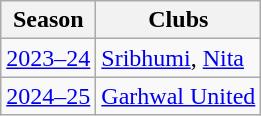<table class="wikitable" style="text-align:left;">
<tr>
<th>Season</th>
<th>Clubs</th>
</tr>
<tr>
<td align="center"><a href='#'>2023–24</a></td>
<td><a href='#'>Sribhumi</a>,  <a href='#'>Nita</a></td>
</tr>
<tr>
<td align="center"><a href='#'>2024–25</a></td>
<td><a href='#'>Garhwal United</a></td>
</tr>
</table>
